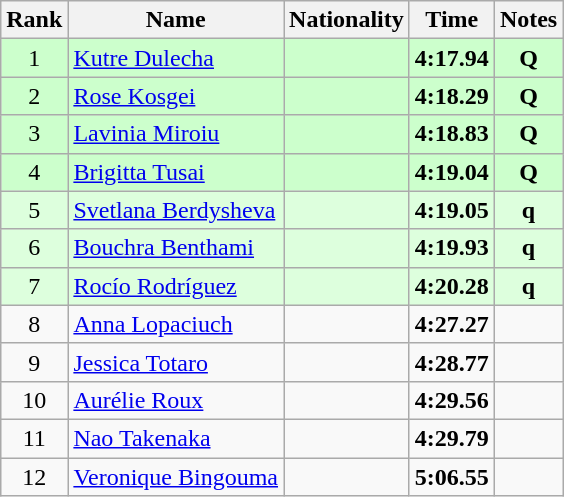<table class="wikitable sortable" style="text-align:center">
<tr>
<th>Rank</th>
<th>Name</th>
<th>Nationality</th>
<th>Time</th>
<th>Notes</th>
</tr>
<tr bgcolor=ccffcc>
<td>1</td>
<td align=left><a href='#'>Kutre Dulecha</a></td>
<td align=left></td>
<td><strong>4:17.94</strong></td>
<td><strong>Q</strong></td>
</tr>
<tr bgcolor=ccffcc>
<td>2</td>
<td align=left><a href='#'>Rose Kosgei</a></td>
<td align=left></td>
<td><strong>4:18.29</strong></td>
<td><strong>Q</strong></td>
</tr>
<tr bgcolor=ccffcc>
<td>3</td>
<td align=left><a href='#'>Lavinia Miroiu</a></td>
<td align=left></td>
<td><strong>4:18.83</strong></td>
<td><strong>Q</strong></td>
</tr>
<tr bgcolor=ccffcc>
<td>4</td>
<td align=left><a href='#'>Brigitta Tusai</a></td>
<td align=left></td>
<td><strong>4:19.04</strong></td>
<td><strong>Q</strong></td>
</tr>
<tr bgcolor=ddffdd>
<td>5</td>
<td align=left><a href='#'>Svetlana Berdysheva</a></td>
<td align=left></td>
<td><strong>4:19.05</strong></td>
<td><strong>q</strong></td>
</tr>
<tr bgcolor=ddffdd>
<td>6</td>
<td align=left><a href='#'>Bouchra Benthami</a></td>
<td align=left></td>
<td><strong>4:19.93</strong></td>
<td><strong>q</strong></td>
</tr>
<tr bgcolor=ddffdd>
<td>7</td>
<td align=left><a href='#'>Rocío Rodríguez</a></td>
<td align=left></td>
<td><strong>4:20.28</strong></td>
<td><strong>q</strong></td>
</tr>
<tr>
<td>8</td>
<td align=left><a href='#'>Anna Lopaciuch</a></td>
<td align=left></td>
<td><strong>4:27.27</strong></td>
<td></td>
</tr>
<tr>
<td>9</td>
<td align=left><a href='#'>Jessica Totaro</a></td>
<td align=left></td>
<td><strong>4:28.77</strong></td>
<td></td>
</tr>
<tr>
<td>10</td>
<td align=left><a href='#'>Aurélie Roux</a></td>
<td align=left></td>
<td><strong>4:29.56</strong></td>
<td></td>
</tr>
<tr>
<td>11</td>
<td align=left><a href='#'>Nao Takenaka</a></td>
<td align=left></td>
<td><strong>4:29.79</strong></td>
<td></td>
</tr>
<tr>
<td>12</td>
<td align=left><a href='#'>Veronique Bingouma</a></td>
<td align=left></td>
<td><strong>5:06.55</strong></td>
<td></td>
</tr>
</table>
